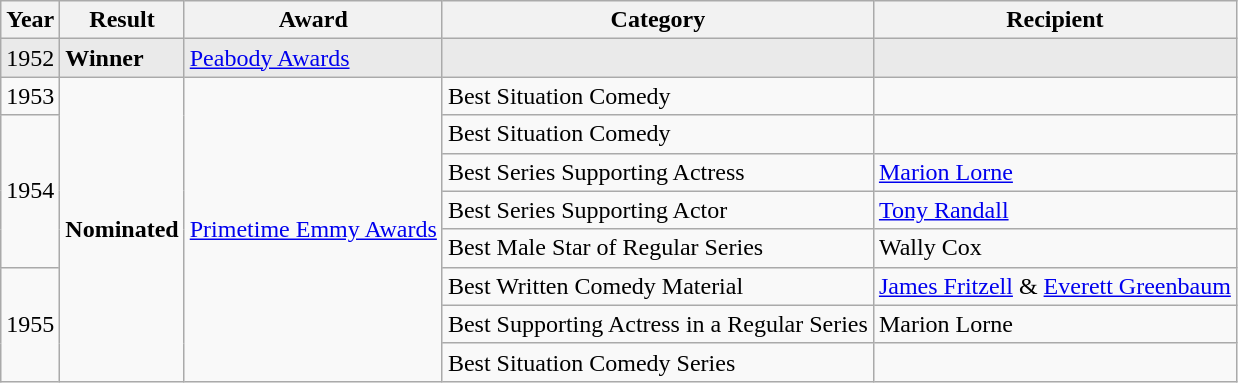<table class="wikitable">
<tr>
<th>Year</th>
<th>Result</th>
<th>Award</th>
<th>Category</th>
<th>Recipient</th>
</tr>
<tr style="background-color: #EAEAEA;" |>
<td>1952</td>
<td><strong>Winner</strong></td>
<td><a href='#'>Peabody Awards</a></td>
<td></td>
<td></td>
</tr>
<tr>
<td>1953</td>
<td rowspan=8><strong>Nominated</strong></td>
<td rowspan=8><a href='#'>Primetime Emmy Awards</a></td>
<td>Best Situation Comedy</td>
<td></td>
</tr>
<tr>
<td rowspan=4>1954</td>
<td>Best Situation Comedy</td>
<td></td>
</tr>
<tr>
<td>Best Series Supporting Actress</td>
<td><a href='#'>Marion Lorne</a></td>
</tr>
<tr>
<td>Best Series Supporting Actor</td>
<td><a href='#'>Tony Randall</a></td>
</tr>
<tr>
<td>Best Male Star of Regular Series</td>
<td>Wally Cox</td>
</tr>
<tr>
<td rowspan=3>1955</td>
<td>Best Written Comedy Material</td>
<td><a href='#'>James Fritzell</a> & <a href='#'>Everett Greenbaum</a></td>
</tr>
<tr>
<td>Best Supporting Actress in a Regular Series</td>
<td>Marion Lorne</td>
</tr>
<tr>
<td>Best Situation Comedy Series</td>
<td></td>
</tr>
</table>
